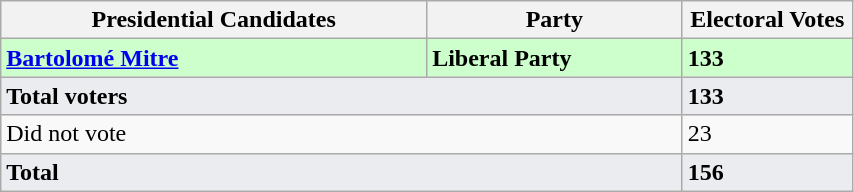<table class="wikitable" width="45%">
<tr>
<th width="50%">Presidential Candidates</th>
<th width="30%">Party</th>
<th width="20%">Electoral Votes</th>
</tr>
<tr style="background:#cfc;">
<td><strong><a href='#'>Bartolomé Mitre</a></strong></td>
<td><strong>Liberal Party</strong></td>
<td><strong>133</strong></td>
</tr>
<tr style="background:#EAECF0;">
<td colspan=2><strong>Total voters</strong></td>
<td><strong>133</strong></td>
</tr>
<tr>
<td colspan=2>Did not vote</td>
<td>23</td>
</tr>
<tr style="background:#EAECF0;">
<td colspan=2><strong>Total</strong></td>
<td><strong>156</strong></td>
</tr>
</table>
